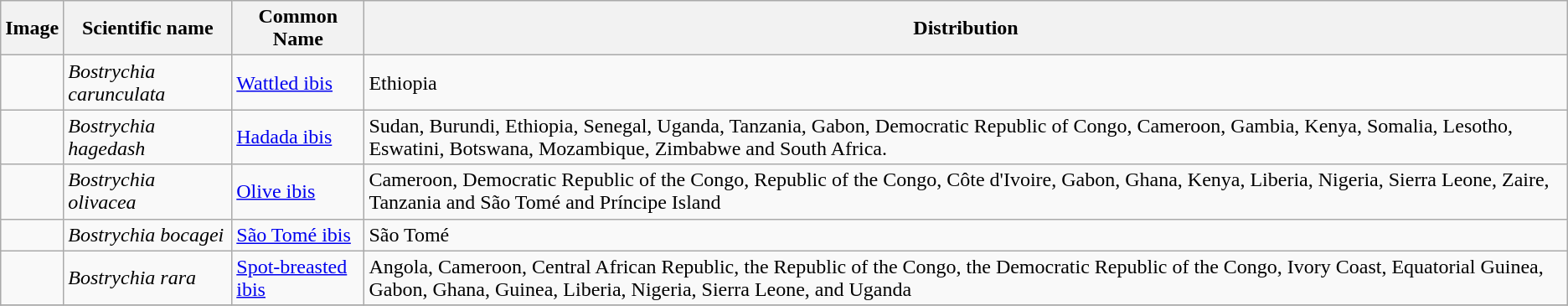<table class="wikitable">
<tr>
<th>Image</th>
<th>Scientific name</th>
<th>Common Name</th>
<th>Distribution</th>
</tr>
<tr>
<td></td>
<td><em>Bostrychia carunculata</em></td>
<td><a href='#'>Wattled ibis</a></td>
<td>Ethiopia</td>
</tr>
<tr>
<td></td>
<td><em>Bostrychia hagedash</em></td>
<td><a href='#'>Hadada ibis</a></td>
<td>Sudan, Burundi, Ethiopia, Senegal, Uganda, Tanzania, Gabon, Democratic Republic of Congo, Cameroon, Gambia, Kenya, Somalia, Lesotho, Eswatini, Botswana, Mozambique, Zimbabwe and South Africa.</td>
</tr>
<tr>
<td></td>
<td><em>Bostrychia olivacea</em></td>
<td><a href='#'>Olive ibis</a></td>
<td>Cameroon, Democratic Republic of the Congo, Republic of the Congo, Côte d'Ivoire, Gabon, Ghana, Kenya, Liberia, Nigeria, Sierra Leone, Zaire, Tanzania and São Tomé and Príncipe Island</td>
</tr>
<tr>
<td></td>
<td><em>Bostrychia bocagei</em></td>
<td><a href='#'>São Tomé ibis</a></td>
<td>São Tomé</td>
</tr>
<tr>
<td></td>
<td><em>Bostrychia rara</em></td>
<td><a href='#'>Spot-breasted ibis</a></td>
<td>Angola, Cameroon, Central African Republic, the Republic of the Congo, the Democratic Republic of the Congo, Ivory Coast, Equatorial Guinea, Gabon, Ghana, Guinea, Liberia, Nigeria, Sierra Leone, and Uganda</td>
</tr>
<tr>
</tr>
</table>
